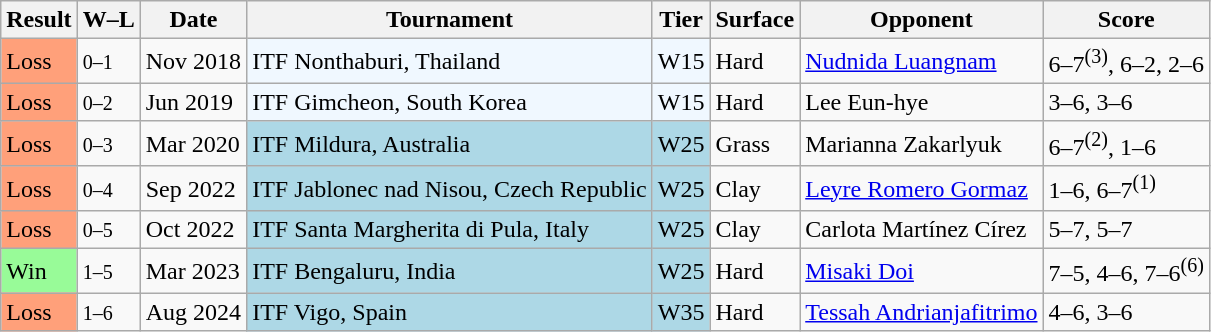<table class="wikitable sortable">
<tr>
<th>Result</th>
<th class="unsortable">W–L</th>
<th>Date</th>
<th>Tournament</th>
<th>Tier</th>
<th>Surface</th>
<th>Opponent</th>
<th class="unsortable">Score</th>
</tr>
<tr>
<td style="background:#ffa07a;">Loss</td>
<td><small>0–1</small></td>
<td>Nov 2018</td>
<td style="background:#f0f8ff;">ITF Nonthaburi, Thailand</td>
<td style="background:#f0f8ff;">W15</td>
<td>Hard</td>
<td> <a href='#'>Nudnida Luangnam</a></td>
<td>6–7<sup>(3)</sup>, 6–2, 2–6</td>
</tr>
<tr>
<td style="background:#ffa07a;">Loss</td>
<td><small>0–2</small></td>
<td>Jun 2019</td>
<td style="background:#f0f8ff;">ITF Gimcheon, South Korea</td>
<td style="background:#f0f8ff;">W15</td>
<td>Hard</td>
<td> Lee Eun-hye</td>
<td>3–6, 3–6</td>
</tr>
<tr>
<td bgcolor="ffa07a">Loss</td>
<td><small>0–3</small></td>
<td>Mar 2020</td>
<td bgcolor="lightblue">ITF Mildura, Australia</td>
<td bgcolor="lightblue">W25</td>
<td>Grass</td>
<td> Marianna Zakarlyuk</td>
<td>6–7<sup>(2)</sup>, 1–6</td>
</tr>
<tr>
<td bgcolor="ffa07a">Loss</td>
<td><small>0–4</small></td>
<td>Sep 2022</td>
<td style="background:lightblue;">ITF Jablonec nad Nisou, Czech Republic</td>
<td style="background:lightblue;">W25</td>
<td>Clay</td>
<td> <a href='#'>Leyre Romero Gormaz</a></td>
<td>1–6, 6–7<sup>(1)</sup></td>
</tr>
<tr>
<td bgcolor="ffa07a">Loss</td>
<td><small>0–5</small></td>
<td>Oct 2022</td>
<td style="background:lightblue;">ITF Santa Margherita di Pula, Italy</td>
<td style="background:lightblue;">W25</td>
<td>Clay</td>
<td> Carlota Martínez Círez</td>
<td>5–7, 5–7</td>
</tr>
<tr>
<td bgcolor=98FB98>Win</td>
<td><small>1–5</small></td>
<td>Mar 2023</td>
<td style="background:lightblue;">ITF Bengaluru, India</td>
<td style="background:lightblue;">W25</td>
<td>Hard</td>
<td> <a href='#'>Misaki Doi</a></td>
<td>7–5, 4–6, 7–6<sup>(6)</sup></td>
</tr>
<tr>
<td bgcolor="ffa07a">Loss</td>
<td><small>1–6</small></td>
<td>Aug 2024</td>
<td style="background:lightblue;">ITF Vigo, Spain</td>
<td style="background:lightblue;">W35</td>
<td>Hard</td>
<td> <a href='#'>Tessah Andrianjafitrimo</a></td>
<td>4–6, 3–6</td>
</tr>
</table>
